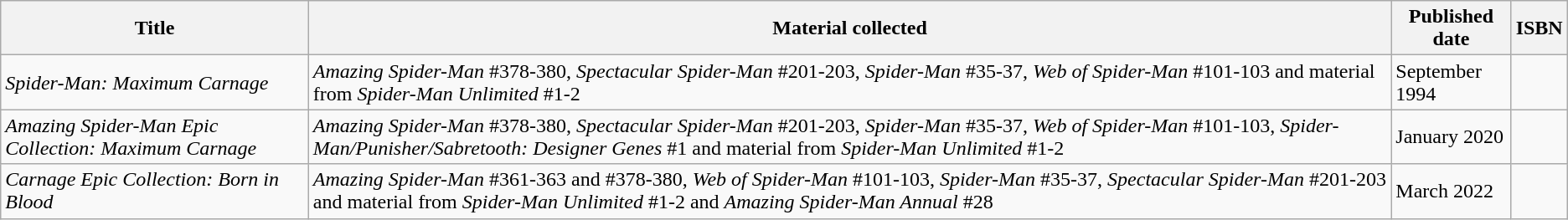<table class="wikitable">
<tr>
<th>Title</th>
<th>Material collected</th>
<th>Published date</th>
<th>ISBN</th>
</tr>
<tr>
<td><em>Spider-Man: Maximum Carnage</em></td>
<td><em>Amazing Spider-Man</em> #378-380, <em>Spectacular Spider-Man</em> #201-203, <em>Spider-Man</em> #35-37, <em>Web of Spider-Man</em> #101-103 and material from <em>Spider-Man Unlimited</em> #1-2</td>
<td>September 1994</td>
<td></td>
</tr>
<tr>
<td><em>Amazing Spider-Man Epic Collection: Maximum Carnage</em></td>
<td><em>Amazing Spider-Man</em> #378-380, <em>Spectacular Spider-Man</em> #201-203, <em>Spider-Man</em> #35-37, <em>Web of Spider-Man</em> #101-103, <em>Spider-Man/Punisher/Sabretooth: Designer Genes</em> #1 and material from <em>Spider-Man Unlimited</em> #1-2</td>
<td>January 2020</td>
<td></td>
</tr>
<tr>
<td><em>Carnage Epic Collection: Born in Blood</em></td>
<td><em>Amazing Spider-Man</em> #361-363 and #378-380, <em>Web of Spider-Man</em> #101-103, <em>Spider-Man</em> #35-37, <em>Spectacular Spider-Man</em> #201-203 and material from <em>Spider-Man Unlimited</em> #1-2 and <em>Amazing Spider-Man Annual</em> #28</td>
<td>March 2022</td>
<td></td>
</tr>
</table>
